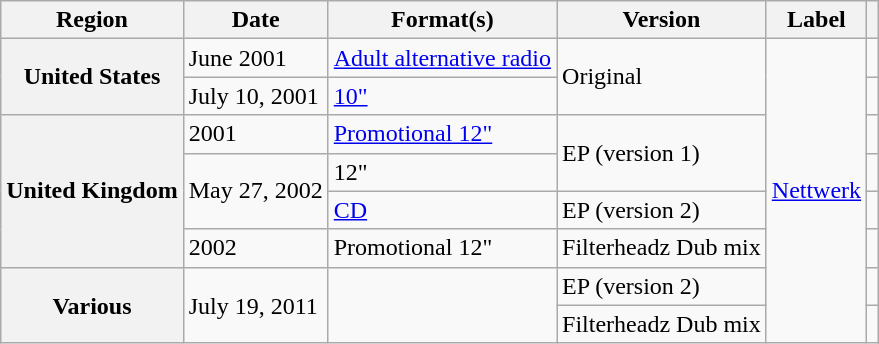<table class="wikitable plainrowheaders">
<tr>
<th scope="col">Region</th>
<th scope="col">Date</th>
<th scope="col">Format(s)</th>
<th scope="col">Version</th>
<th scope="col">Label</th>
<th scope="col"></th>
</tr>
<tr>
<th scope="row" rowspan="2">United States</th>
<td>June 2001</td>
<td><a href='#'>Adult alternative radio</a></td>
<td rowspan="2">Original</td>
<td rowspan="9"><a href='#'>Nettwerk</a></td>
<td style="text-align:center;"></td>
</tr>
<tr>
<td>July 10, 2001</td>
<td><a href='#'>10"</a></td>
<td style="text-align:center;"></td>
</tr>
<tr>
<th scope="row" rowspan="4">United Kingdom</th>
<td>2001</td>
<td><a href='#'>Promotional 12"</a></td>
<td rowspan="2">EP (version 1)</td>
<td style="text-align:center;"></td>
</tr>
<tr>
<td rowspan="2">May 27, 2002</td>
<td>12"</td>
<td style="text-align:center;"></td>
</tr>
<tr>
<td><a href='#'>CD</a></td>
<td>EP (version 2)</td>
<td style="text-align:center;"></td>
</tr>
<tr>
<td>2002</td>
<td>Promotional 12"</td>
<td>Filterheadz Dub mix</td>
<td style="text-align:center;"></td>
</tr>
<tr>
<th scope="row" rowspan="2">Various</th>
<td rowspan="2">July 19, 2011</td>
<td rowspan="2"></td>
<td>EP (version 2)</td>
<td style="text-align:center;"></td>
</tr>
<tr>
<td>Filterheadz Dub mix</td>
<td style="text-align:center;"></td>
</tr>
</table>
